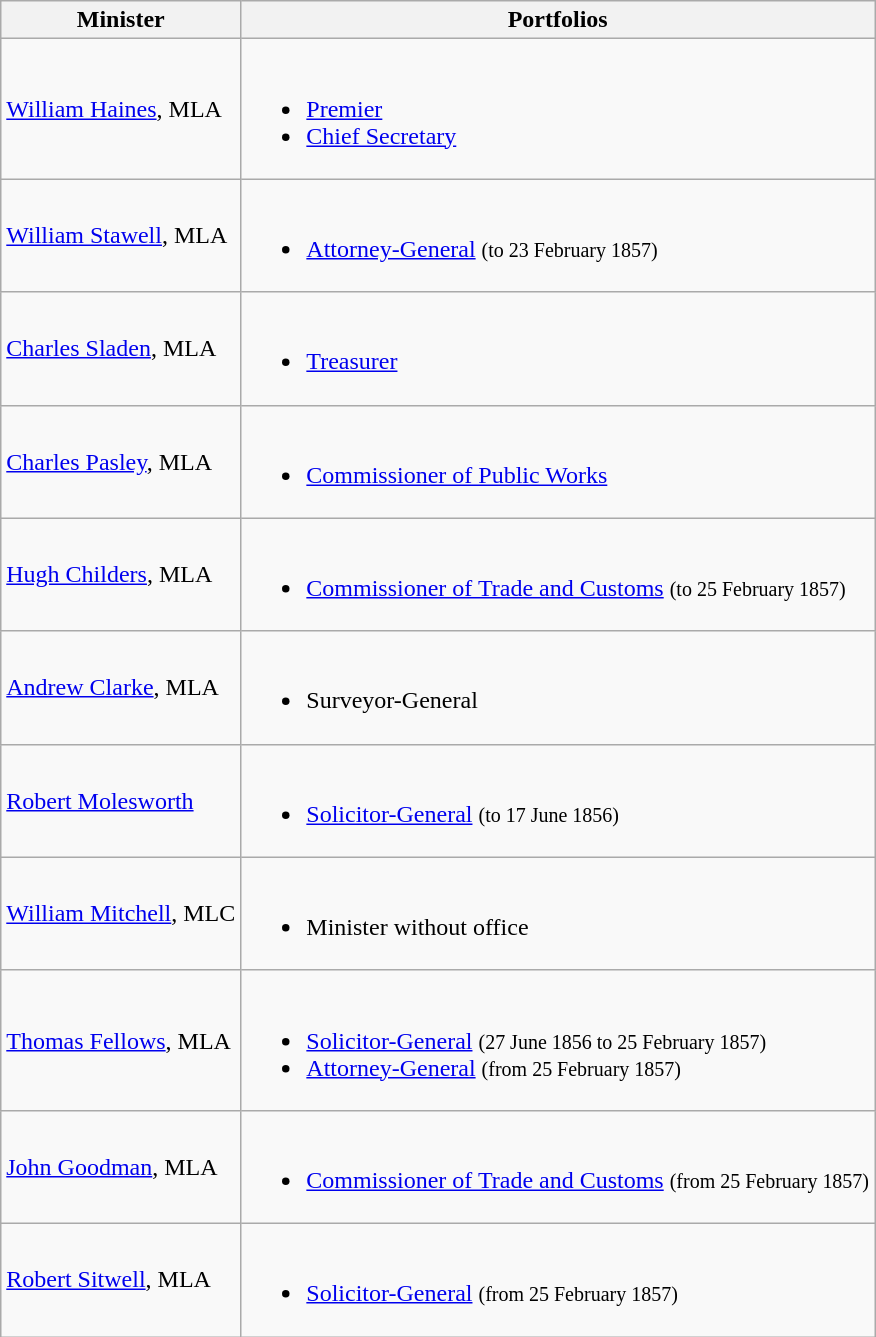<table class="wikitable">
<tr>
<th>Minister</th>
<th>Portfolios</th>
</tr>
<tr>
<td><a href='#'>William Haines</a>, MLA</td>
<td><br><ul><li><a href='#'>Premier</a></li><li><a href='#'>Chief Secretary</a></li></ul></td>
</tr>
<tr>
<td><a href='#'>William Stawell</a>, MLA</td>
<td><br><ul><li><a href='#'>Attorney-General</a> <small>(to 23 February 1857)</small></li></ul></td>
</tr>
<tr>
<td><a href='#'>Charles Sladen</a>, MLA</td>
<td><br><ul><li><a href='#'>Treasurer</a></li></ul></td>
</tr>
<tr>
<td><a href='#'>Charles Pasley</a>, MLA</td>
<td><br><ul><li><a href='#'>Commissioner of Public Works</a></li></ul></td>
</tr>
<tr>
<td><a href='#'>Hugh Childers</a>, MLA</td>
<td><br><ul><li><a href='#'>Commissioner of Trade and Customs</a> <small>(to 25 February 1857)</small></li></ul></td>
</tr>
<tr>
<td><a href='#'>Andrew Clarke</a>, MLA</td>
<td><br><ul><li>Surveyor-General</li></ul></td>
</tr>
<tr>
<td><a href='#'>Robert Molesworth</a></td>
<td><br><ul><li><a href='#'>Solicitor-General</a> <small>(to 17 June 1856)</small></li></ul></td>
</tr>
<tr>
<td><a href='#'>William Mitchell</a>, MLC</td>
<td><br><ul><li>Minister without office</li></ul></td>
</tr>
<tr>
<td><a href='#'>Thomas Fellows</a>, MLA</td>
<td><br><ul><li><a href='#'>Solicitor-General</a> <small>(27 June 1856 to 25 February 1857)</small></li><li><a href='#'>Attorney-General</a> <small>(from 25 February 1857)</small></li></ul></td>
</tr>
<tr>
<td><a href='#'>John Goodman</a>, MLA</td>
<td><br><ul><li><a href='#'>Commissioner of Trade and Customs</a> <small>(from 25 February 1857)</small></li></ul></td>
</tr>
<tr>
<td><a href='#'>Robert Sitwell</a>, MLA</td>
<td><br><ul><li><a href='#'>Solicitor-General</a> <small>(from 25 February 1857)</small></li></ul></td>
</tr>
</table>
